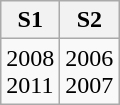<table class="wikitable">
<tr>
<th>S1</th>
<th>S2</th>
</tr>
<tr>
<td>2008<br>2011</td>
<td>2006<br>2007</td>
</tr>
</table>
